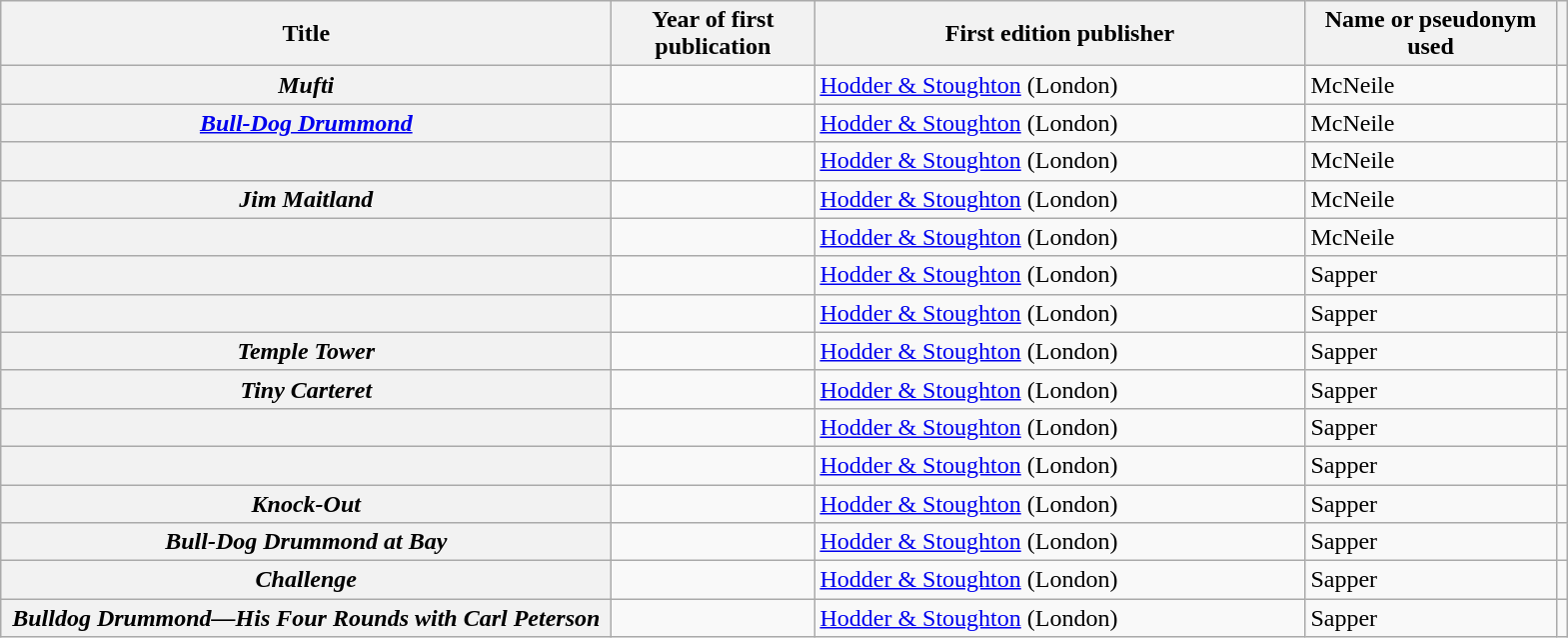<table class="wikitable plainrowheaders sortable" style="margin-right: 0;">
<tr>
<th scope="col" style="width: 25em;">Title</th>
<th scope="col" style="width: 8em;">Year of first publication</th>
<th scope="col" style="width: 20em;">First edition publisher</th>
<th scope="col" style="width: 10em;">Name or pseudonym used</th>
<th scope="col" class="unsortable"></th>
</tr>
<tr>
<th scope="row"><em>Mufti</em></th>
<td></td>
<td><a href='#'>Hodder & Stoughton</a> (London)</td>
<td>McNeile</td>
<td style="text-align: center;"></td>
</tr>
<tr>
<th scope="row"><em><a href='#'>Bull-Dog Drummond</a></em></th>
<td></td>
<td><a href='#'>Hodder & Stoughton</a> (London)</td>
<td>McNeile</td>
<td style="text-align: center;"></td>
</tr>
<tr>
<th scope="row"></th>
<td></td>
<td><a href='#'>Hodder & Stoughton</a> (London)</td>
<td>McNeile</td>
<td style="text-align: center;"></td>
</tr>
<tr>
<th scope="row"><em>Jim Maitland</em></th>
<td></td>
<td><a href='#'>Hodder & Stoughton</a> (London)</td>
<td>McNeile</td>
<td style="text-align: center;"></td>
</tr>
<tr>
<th scope="row"></th>
<td></td>
<td><a href='#'>Hodder & Stoughton</a> (London)</td>
<td>McNeile</td>
<td style="text-align: center;"></td>
</tr>
<tr>
<th scope="row"></th>
<td></td>
<td><a href='#'>Hodder & Stoughton</a> (London)</td>
<td>Sapper</td>
<td style="text-align: center;"></td>
</tr>
<tr>
<th scope="row"></th>
<td></td>
<td><a href='#'>Hodder & Stoughton</a> (London)</td>
<td>Sapper</td>
<td style="text-align: center;"></td>
</tr>
<tr>
<th scope="row"><em>Temple Tower</em></th>
<td></td>
<td><a href='#'>Hodder & Stoughton</a> (London)</td>
<td>Sapper</td>
<td style="text-align: center;"></td>
</tr>
<tr>
<th scope="row"><em>Tiny Carteret</em></th>
<td></td>
<td><a href='#'>Hodder & Stoughton</a> (London)</td>
<td>Sapper</td>
<td style="text-align: center;"></td>
</tr>
<tr>
<th scope="row"></th>
<td></td>
<td><a href='#'>Hodder & Stoughton</a> (London)</td>
<td>Sapper</td>
<td style="text-align: center;"></td>
</tr>
<tr>
<th scope="row"></th>
<td></td>
<td><a href='#'>Hodder & Stoughton</a> (London)</td>
<td>Sapper</td>
<td style="text-align: center;"></td>
</tr>
<tr>
<th scope="row"><em>Knock-Out</em></th>
<td></td>
<td><a href='#'>Hodder & Stoughton</a> (London)</td>
<td>Sapper</td>
<td style="text-align: center;"></td>
</tr>
<tr>
<th scope="row"><em>Bull-Dog Drummond at Bay</em></th>
<td></td>
<td><a href='#'>Hodder & Stoughton</a> (London)</td>
<td>Sapper</td>
<td style="text-align: center;"></td>
</tr>
<tr>
<th scope="row"><em>Challenge</em></th>
<td></td>
<td><a href='#'>Hodder & Stoughton</a> (London)</td>
<td>Sapper</td>
<td style="text-align: center;"></td>
</tr>
<tr>
<th scope="row"><em>Bulldog Drummond—His Four Rounds with Carl Peterson</em></th>
<td></td>
<td><a href='#'>Hodder & Stoughton</a> (London)</td>
<td>Sapper</td>
<td style="text-align: center;"></td>
</tr>
</table>
